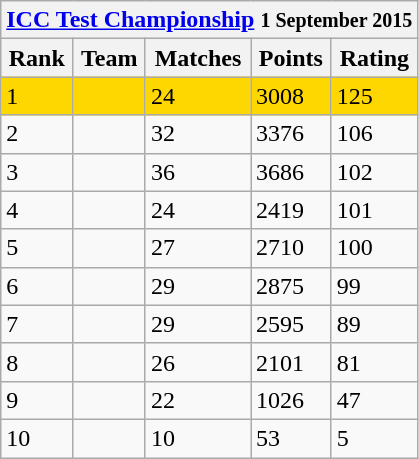<table class="wikitable" style="white-space: nowrap;">
<tr>
<th colspan="5"><a href='#'>ICC Test Championship</a> <small>1 September 2015</small></th>
</tr>
<tr>
<th>Rank</th>
<th>Team</th>
<th>Matches</th>
<th>Points</th>
<th>Rating</th>
</tr>
<tr style="background:gold">
<td>1</td>
<td style="text-align:left"></td>
<td>24</td>
<td>3008</td>
<td>125</td>
</tr>
<tr>
<td>2</td>
<td style="text-align:left"></td>
<td>32</td>
<td>3376</td>
<td>106</td>
</tr>
<tr>
<td>3</td>
<td style="text-align:left"></td>
<td>36</td>
<td>3686</td>
<td>102</td>
</tr>
<tr>
<td>4</td>
<td style="text-align:left"></td>
<td>24</td>
<td>2419</td>
<td>101</td>
</tr>
<tr>
<td>5</td>
<td style="text-align:left"></td>
<td>27</td>
<td>2710</td>
<td>100</td>
</tr>
<tr>
<td>6</td>
<td style="text-align:left"></td>
<td>29</td>
<td>2875</td>
<td>99</td>
</tr>
<tr>
<td>7</td>
<td style="text-align:left"></td>
<td>29</td>
<td>2595</td>
<td>89</td>
</tr>
<tr>
<td>8</td>
<td style="text-align:left"></td>
<td>26</td>
<td>2101</td>
<td>81</td>
</tr>
<tr>
<td>9</td>
<td style="text-align:left"></td>
<td>22</td>
<td>1026</td>
<td>47</td>
</tr>
<tr>
<td>10</td>
<td style="text-align:left"></td>
<td>10</td>
<td>53</td>
<td>5</td>
</tr>
</table>
